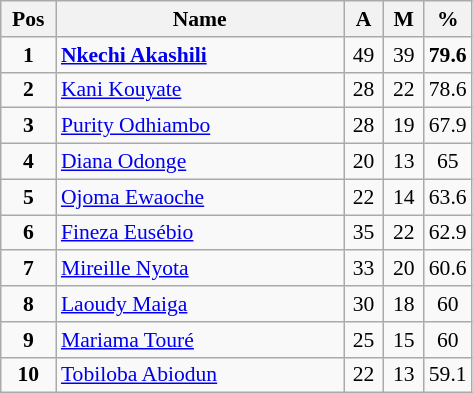<table class="wikitable" style="text-align:center; font-size:90%;">
<tr>
<th width=30px>Pos</th>
<th width=185px>Name</th>
<th width=20px>A</th>
<th width=20px>M</th>
<th width=25px>%</th>
</tr>
<tr>
<td><strong>1</strong></td>
<td align=left> <strong><a href='#'>Nkechi Akashili</a></strong></td>
<td>49</td>
<td>39</td>
<td><strong>79.6</strong></td>
</tr>
<tr>
<td><strong>2</strong></td>
<td align=left> <a href='#'>Kani Kouyate</a></td>
<td>28</td>
<td>22</td>
<td>78.6</td>
</tr>
<tr>
<td><strong>3</strong></td>
<td align=left> <a href='#'>Purity Odhiambo</a></td>
<td>28</td>
<td>19</td>
<td>67.9</td>
</tr>
<tr>
<td><strong>4</strong></td>
<td align=left> <a href='#'>Diana Odonge</a></td>
<td>20</td>
<td>13</td>
<td>65</td>
</tr>
<tr>
<td><strong>5</strong></td>
<td align=left> <a href='#'>Ojoma Ewaoche</a></td>
<td>22</td>
<td>14</td>
<td>63.6</td>
</tr>
<tr>
<td><strong>6</strong></td>
<td align=left> <a href='#'>Fineza Eusébio</a></td>
<td>35</td>
<td>22</td>
<td>62.9</td>
</tr>
<tr>
<td><strong>7</strong></td>
<td align=left> <a href='#'>Mireille Nyota</a></td>
<td>33</td>
<td>20</td>
<td>60.6</td>
</tr>
<tr>
<td><strong>8</strong></td>
<td align=left> <a href='#'>Laoudy Maiga</a></td>
<td>30</td>
<td>18</td>
<td>60</td>
</tr>
<tr>
<td><strong>9</strong></td>
<td align=left> <a href='#'>Mariama Touré</a></td>
<td>25</td>
<td>15</td>
<td>60</td>
</tr>
<tr>
<td><strong>10</strong></td>
<td align=left> <a href='#'>Tobiloba Abiodun</a></td>
<td>22</td>
<td>13</td>
<td>59.1</td>
</tr>
</table>
